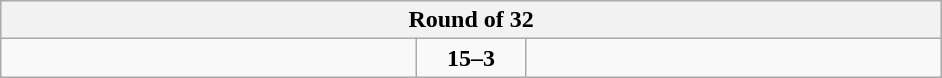<table class="wikitable" style="text-align: center; ">
<tr>
<th colspan=3>Round of 32</th>
</tr>
<tr>
<td align=left width="270"><strong></strong></td>
<td align=center width="65"><strong>15–3</strong></td>
<td align=left width="270"></td>
</tr>
</table>
